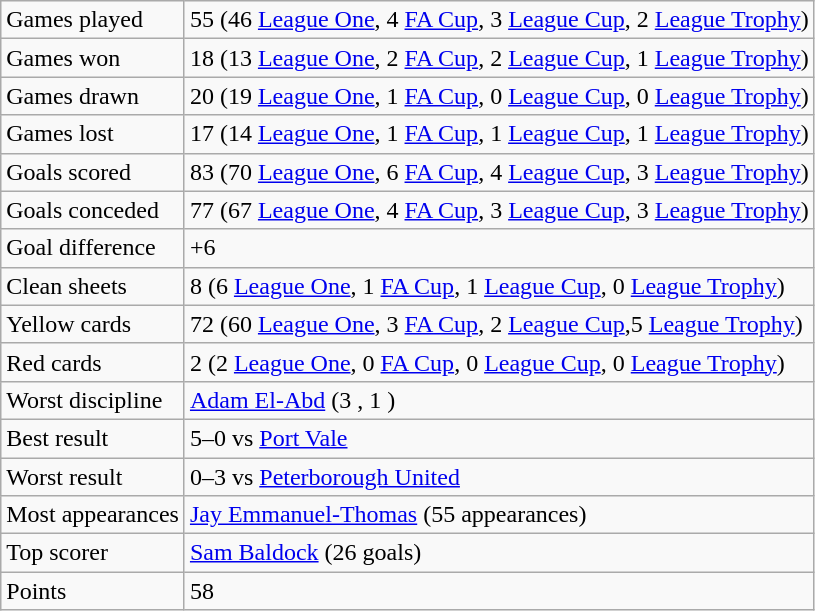<table class="wikitable">
<tr>
<td>Games played</td>
<td>55 (46 <a href='#'>League One</a>, 4 <a href='#'>FA Cup</a>, 3 <a href='#'>League Cup</a>, 2 <a href='#'>League Trophy</a>)</td>
</tr>
<tr>
<td>Games won</td>
<td>18 (13 <a href='#'>League One</a>, 2 <a href='#'>FA Cup</a>, 2 <a href='#'>League Cup</a>, 1 <a href='#'>League Trophy</a>)</td>
</tr>
<tr>
<td>Games drawn</td>
<td>20 (19 <a href='#'>League One</a>, 1 <a href='#'>FA Cup</a>, 0 <a href='#'>League Cup</a>, 0 <a href='#'>League Trophy</a>)</td>
</tr>
<tr>
<td>Games lost</td>
<td>17 (14 <a href='#'>League One</a>, 1 <a href='#'>FA Cup</a>, 1 <a href='#'>League Cup</a>, 1 <a href='#'>League Trophy</a>)</td>
</tr>
<tr>
<td>Goals scored</td>
<td>83 (70 <a href='#'>League One</a>, 6 <a href='#'>FA Cup</a>, 4 <a href='#'>League Cup</a>, 3 <a href='#'>League Trophy</a>)</td>
</tr>
<tr>
<td>Goals conceded</td>
<td>77 (67 <a href='#'>League One</a>, 4 <a href='#'>FA Cup</a>, 3 <a href='#'>League Cup</a>, 3 <a href='#'>League Trophy</a>)</td>
</tr>
<tr>
<td>Goal difference</td>
<td>+6</td>
</tr>
<tr>
<td>Clean sheets</td>
<td>8 (6 <a href='#'>League One</a>, 1 <a href='#'>FA Cup</a>, 1 <a href='#'>League Cup</a>, 0 <a href='#'>League Trophy</a>)</td>
</tr>
<tr>
<td>Yellow cards</td>
<td>72 (60 <a href='#'>League One</a>, 3 <a href='#'>FA Cup</a>, 2 <a href='#'>League Cup</a>,5 <a href='#'>League Trophy</a>)</td>
</tr>
<tr>
<td>Red cards</td>
<td>2 (2 <a href='#'>League One</a>, 0 <a href='#'>FA Cup</a>, 0 <a href='#'>League Cup</a>, 0 <a href='#'>League Trophy</a>)</td>
</tr>
<tr>
<td>Worst discipline</td>
<td><a href='#'>Adam El-Abd</a> (3 , 1 )</td>
</tr>
<tr>
<td>Best result</td>
<td>5–0 vs <a href='#'>Port Vale</a></td>
</tr>
<tr>
<td>Worst result</td>
<td>0–3 vs <a href='#'>Peterborough United</a></td>
</tr>
<tr>
<td>Most appearances</td>
<td><a href='#'>Jay Emmanuel-Thomas</a> (55 appearances)</td>
</tr>
<tr>
<td>Top scorer</td>
<td><a href='#'>Sam Baldock</a> (26 goals)</td>
</tr>
<tr>
<td>Points</td>
<td>58</td>
</tr>
</table>
